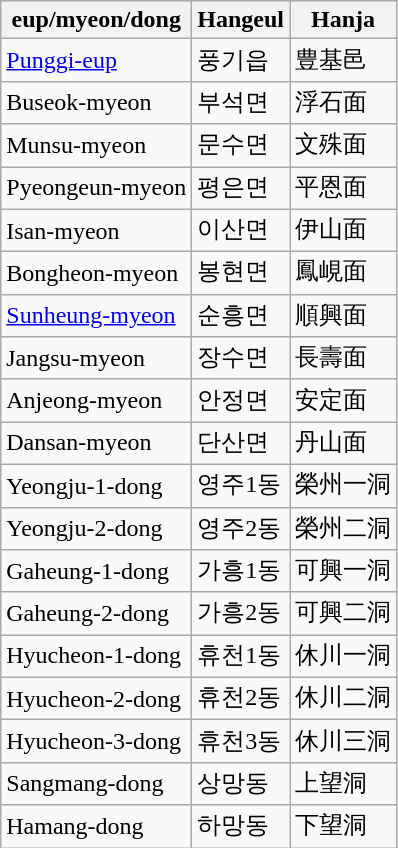<table class="wikitable sortable">
<tr>
<th>eup/myeon/dong</th>
<th>Hangeul</th>
<th>Hanja</th>
</tr>
<tr>
<td><a href='#'>Punggi-eup</a></td>
<td>풍기읍</td>
<td>豊基邑</td>
</tr>
<tr>
<td>Buseok-myeon</td>
<td>부석면</td>
<td>浮石面</td>
</tr>
<tr>
<td>Munsu-myeon</td>
<td>문수면</td>
<td>文殊面</td>
</tr>
<tr>
<td>Pyeongeun-myeon</td>
<td>평은면</td>
<td>平恩面</td>
</tr>
<tr>
<td>Isan-myeon</td>
<td>이산면</td>
<td>伊山面</td>
</tr>
<tr>
<td>Bongheon-myeon</td>
<td>봉현면</td>
<td>鳳峴面</td>
</tr>
<tr>
<td><a href='#'>Sunheung-myeon</a></td>
<td>순흥면</td>
<td>順興面</td>
</tr>
<tr>
<td>Jangsu-myeon</td>
<td>장수면</td>
<td>長壽面</td>
</tr>
<tr>
<td>Anjeong-myeon</td>
<td>안정면</td>
<td>安定面</td>
</tr>
<tr>
<td>Dansan-myeon</td>
<td>단산면</td>
<td>丹山面</td>
</tr>
<tr>
<td>Yeongju-1-dong</td>
<td>영주1동</td>
<td>榮州一洞</td>
</tr>
<tr>
<td>Yeongju-2-dong</td>
<td>영주2동</td>
<td>榮州二洞</td>
</tr>
<tr>
<td>Gaheung-1-dong</td>
<td>가흥1동</td>
<td>可興一洞</td>
</tr>
<tr>
<td>Gaheung-2-dong</td>
<td>가흥2동</td>
<td>可興二洞</td>
</tr>
<tr>
<td>Hyucheon-1-dong</td>
<td>휴천1동</td>
<td>休川一洞</td>
</tr>
<tr>
<td>Hyucheon-2-dong</td>
<td>휴천2동</td>
<td>休川二洞</td>
</tr>
<tr>
<td>Hyucheon-3-dong</td>
<td>휴천3동</td>
<td>休川三洞</td>
</tr>
<tr>
<td>Sangmang-dong</td>
<td>상망동</td>
<td>上望洞</td>
</tr>
<tr>
<td>Hamang-dong</td>
<td>하망동</td>
<td>下望洞</td>
</tr>
</table>
